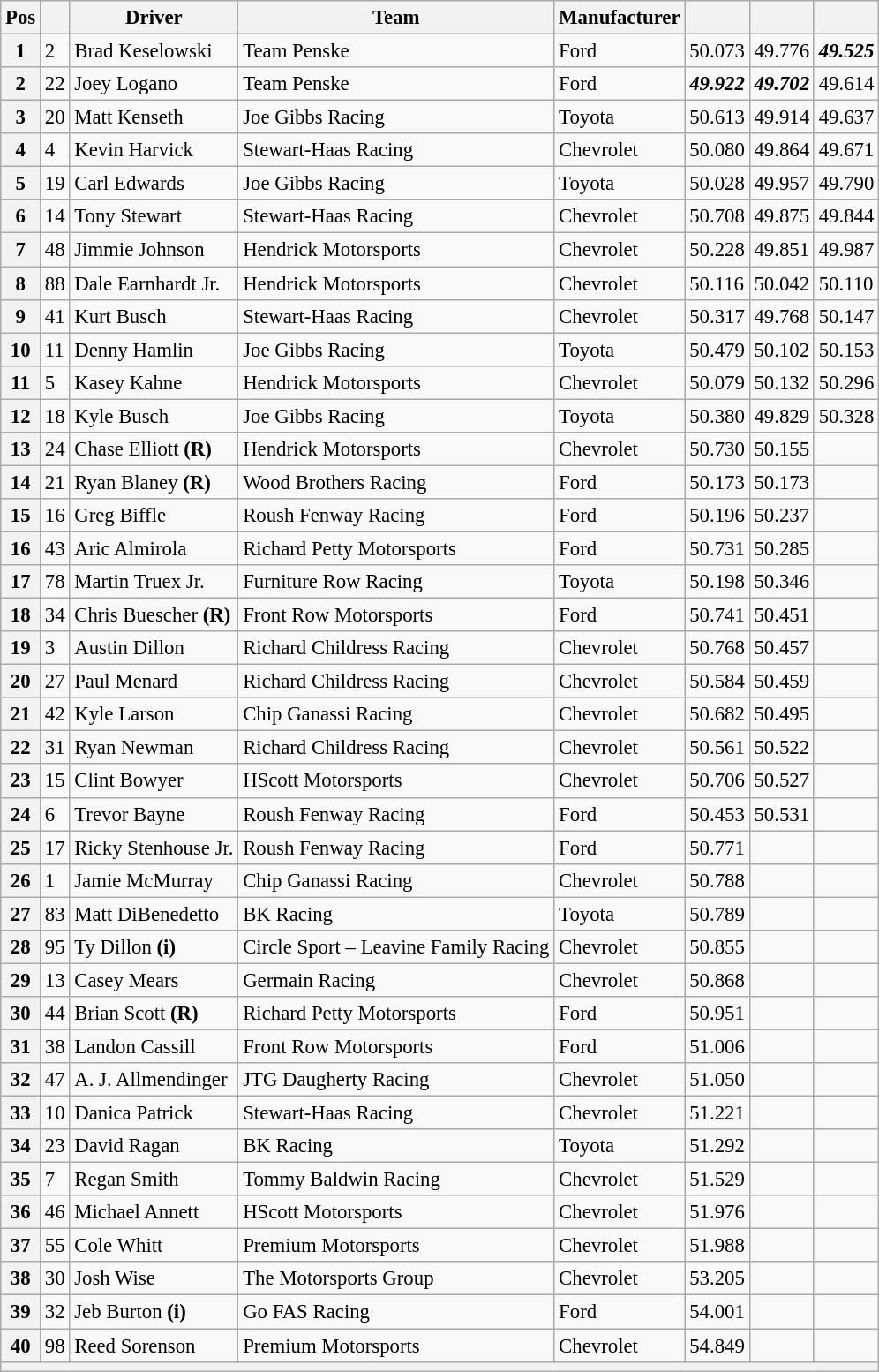<table class="wikitable" style="font-size:95%">
<tr>
<th>Pos</th>
<th></th>
<th>Driver</th>
<th>Team</th>
<th>Manufacturer</th>
<th></th>
<th></th>
<th></th>
</tr>
<tr>
<th>1</th>
<td>2</td>
<td>Brad Keselowski</td>
<td>Team Penske</td>
<td>Ford</td>
<td>50.073</td>
<td>49.776</td>
<td><strong><em>49.525</em></strong></td>
</tr>
<tr>
<th>2</th>
<td>22</td>
<td>Joey Logano</td>
<td>Team Penske</td>
<td>Ford</td>
<td><strong><em>49.922</em></strong></td>
<td><strong><em>49.702</em></strong></td>
<td>49.614</td>
</tr>
<tr>
<th>3</th>
<td>20</td>
<td>Matt Kenseth</td>
<td>Joe Gibbs Racing</td>
<td>Toyota</td>
<td>50.613</td>
<td>49.914</td>
<td>49.637</td>
</tr>
<tr>
<th>4</th>
<td>4</td>
<td>Kevin Harvick</td>
<td>Stewart-Haas Racing</td>
<td>Chevrolet</td>
<td>50.080</td>
<td>49.864</td>
<td>49.671</td>
</tr>
<tr>
<th>5</th>
<td>19</td>
<td>Carl Edwards</td>
<td>Joe Gibbs Racing</td>
<td>Toyota</td>
<td>50.028</td>
<td>49.957</td>
<td>49.790</td>
</tr>
<tr>
<th>6</th>
<td>14</td>
<td>Tony Stewart</td>
<td>Stewart-Haas Racing</td>
<td>Chevrolet</td>
<td>50.708</td>
<td>49.875</td>
<td>49.844</td>
</tr>
<tr>
<th>7</th>
<td>48</td>
<td>Jimmie Johnson</td>
<td>Hendrick Motorsports</td>
<td>Chevrolet</td>
<td>50.228</td>
<td>49.851</td>
<td>49.987</td>
</tr>
<tr>
<th>8</th>
<td>88</td>
<td>Dale Earnhardt Jr.</td>
<td>Hendrick Motorsports</td>
<td>Chevrolet</td>
<td>50.116</td>
<td>50.042</td>
<td>50.110</td>
</tr>
<tr>
<th>9</th>
<td>41</td>
<td>Kurt Busch</td>
<td>Stewart-Haas Racing</td>
<td>Chevrolet</td>
<td>50.317</td>
<td>49.768</td>
<td>50.147</td>
</tr>
<tr>
<th>10</th>
<td>11</td>
<td>Denny Hamlin</td>
<td>Joe Gibbs Racing</td>
<td>Toyota</td>
<td>50.479</td>
<td>50.102</td>
<td>50.153</td>
</tr>
<tr>
<th>11</th>
<td>5</td>
<td>Kasey Kahne</td>
<td>Hendrick Motorsports</td>
<td>Chevrolet</td>
<td>50.079</td>
<td>50.132</td>
<td>50.296</td>
</tr>
<tr>
<th>12</th>
<td>18</td>
<td>Kyle Busch</td>
<td>Joe Gibbs Racing</td>
<td>Toyota</td>
<td>50.380</td>
<td>49.829</td>
<td>50.328</td>
</tr>
<tr>
<th>13</th>
<td>24</td>
<td>Chase Elliott <strong>(R)</strong></td>
<td>Hendrick Motorsports</td>
<td>Chevrolet</td>
<td>50.730</td>
<td>50.155</td>
<td></td>
</tr>
<tr>
<th>14</th>
<td>21</td>
<td>Ryan Blaney <strong>(R)</strong></td>
<td>Wood Brothers Racing</td>
<td>Ford</td>
<td>50.173</td>
<td>50.173</td>
<td></td>
</tr>
<tr>
<th>15</th>
<td>16</td>
<td>Greg Biffle</td>
<td>Roush Fenway Racing</td>
<td>Ford</td>
<td>50.196</td>
<td>50.237</td>
<td></td>
</tr>
<tr>
<th>16</th>
<td>43</td>
<td>Aric Almirola</td>
<td>Richard Petty Motorsports</td>
<td>Ford</td>
<td>50.731</td>
<td>50.285</td>
<td></td>
</tr>
<tr>
<th>17</th>
<td>78</td>
<td>Martin Truex Jr.</td>
<td>Furniture Row Racing</td>
<td>Toyota</td>
<td>50.198</td>
<td>50.346</td>
<td></td>
</tr>
<tr>
<th>18</th>
<td>34</td>
<td>Chris Buescher <strong>(R)</strong></td>
<td>Front Row Motorsports</td>
<td>Ford</td>
<td>50.741</td>
<td>50.451</td>
<td></td>
</tr>
<tr>
<th>19</th>
<td>3</td>
<td>Austin Dillon</td>
<td>Richard Childress Racing</td>
<td>Chevrolet</td>
<td>50.768</td>
<td>50.457</td>
<td></td>
</tr>
<tr>
<th>20</th>
<td>27</td>
<td>Paul Menard</td>
<td>Richard Childress Racing</td>
<td>Chevrolet</td>
<td>50.584</td>
<td>50.459</td>
<td></td>
</tr>
<tr>
<th>21</th>
<td>42</td>
<td>Kyle Larson</td>
<td>Chip Ganassi Racing</td>
<td>Chevrolet</td>
<td>50.682</td>
<td>50.495</td>
<td></td>
</tr>
<tr>
<th>22</th>
<td>31</td>
<td>Ryan Newman</td>
<td>Richard Childress Racing</td>
<td>Chevrolet</td>
<td>50.561</td>
<td>50.522</td>
<td></td>
</tr>
<tr>
<th>23</th>
<td>15</td>
<td>Clint Bowyer</td>
<td>HScott Motorsports</td>
<td>Chevrolet</td>
<td>50.706</td>
<td>50.527</td>
<td></td>
</tr>
<tr>
<th>24</th>
<td>6</td>
<td>Trevor Bayne</td>
<td>Roush Fenway Racing</td>
<td>Ford</td>
<td>50.453</td>
<td>50.531</td>
<td></td>
</tr>
<tr>
<th>25</th>
<td>17</td>
<td>Ricky Stenhouse Jr.</td>
<td>Roush Fenway Racing</td>
<td>Ford</td>
<td>50.771</td>
<td></td>
<td></td>
</tr>
<tr>
<th>26</th>
<td>1</td>
<td>Jamie McMurray</td>
<td>Chip Ganassi Racing</td>
<td>Chevrolet</td>
<td>50.788</td>
<td></td>
<td></td>
</tr>
<tr>
<th>27</th>
<td>83</td>
<td>Matt DiBenedetto</td>
<td>BK Racing</td>
<td>Toyota</td>
<td>50.789</td>
<td></td>
<td></td>
</tr>
<tr>
<th>28</th>
<td>95</td>
<td>Ty Dillon <strong>(i)</strong></td>
<td>Circle Sport – Leavine Family Racing</td>
<td>Chevrolet</td>
<td>50.855</td>
<td></td>
<td></td>
</tr>
<tr>
<th>29</th>
<td>13</td>
<td>Casey Mears</td>
<td>Germain Racing</td>
<td>Chevrolet</td>
<td>50.868</td>
<td></td>
<td></td>
</tr>
<tr>
<th>30</th>
<td>44</td>
<td>Brian Scott <strong>(R)</strong></td>
<td>Richard Petty Motorsports</td>
<td>Ford</td>
<td>50.951</td>
<td></td>
<td></td>
</tr>
<tr>
<th>31</th>
<td>38</td>
<td>Landon Cassill</td>
<td>Front Row Motorsports</td>
<td>Ford</td>
<td>51.006</td>
<td></td>
<td></td>
</tr>
<tr>
<th>32</th>
<td>47</td>
<td>A. J. Allmendinger</td>
<td>JTG Daugherty Racing</td>
<td>Chevrolet</td>
<td>51.050</td>
<td></td>
<td></td>
</tr>
<tr>
<th>33</th>
<td>10</td>
<td>Danica Patrick</td>
<td>Stewart-Haas Racing</td>
<td>Chevrolet</td>
<td>51.221</td>
<td></td>
<td></td>
</tr>
<tr>
<th>34</th>
<td>23</td>
<td>David Ragan</td>
<td>BK Racing</td>
<td>Toyota</td>
<td>51.292</td>
<td></td>
<td></td>
</tr>
<tr>
<th>35</th>
<td>7</td>
<td>Regan Smith</td>
<td>Tommy Baldwin Racing</td>
<td>Chevrolet</td>
<td>51.529</td>
<td></td>
<td></td>
</tr>
<tr>
<th>36</th>
<td>46</td>
<td>Michael Annett</td>
<td>HScott Motorsports</td>
<td>Chevrolet</td>
<td>51.976</td>
<td></td>
<td></td>
</tr>
<tr>
<th>37</th>
<td>55</td>
<td>Cole Whitt</td>
<td>Premium Motorsports</td>
<td>Chevrolet</td>
<td>51.988</td>
<td></td>
<td></td>
</tr>
<tr>
<th>38</th>
<td>30</td>
<td>Josh Wise</td>
<td>The Motorsports Group</td>
<td>Chevrolet</td>
<td>53.205</td>
<td></td>
<td></td>
</tr>
<tr>
<th>39</th>
<td>32</td>
<td>Jeb Burton <strong>(i)</strong></td>
<td>Go FAS Racing</td>
<td>Ford</td>
<td>54.001</td>
<td></td>
<td></td>
</tr>
<tr>
<th>40</th>
<td>98</td>
<td>Reed Sorenson</td>
<td>Premium Motorsports</td>
<td>Chevrolet</td>
<td>54.849</td>
<td></td>
<td></td>
</tr>
<tr class="sortbottom">
<th colspan="8"></th>
</tr>
</table>
